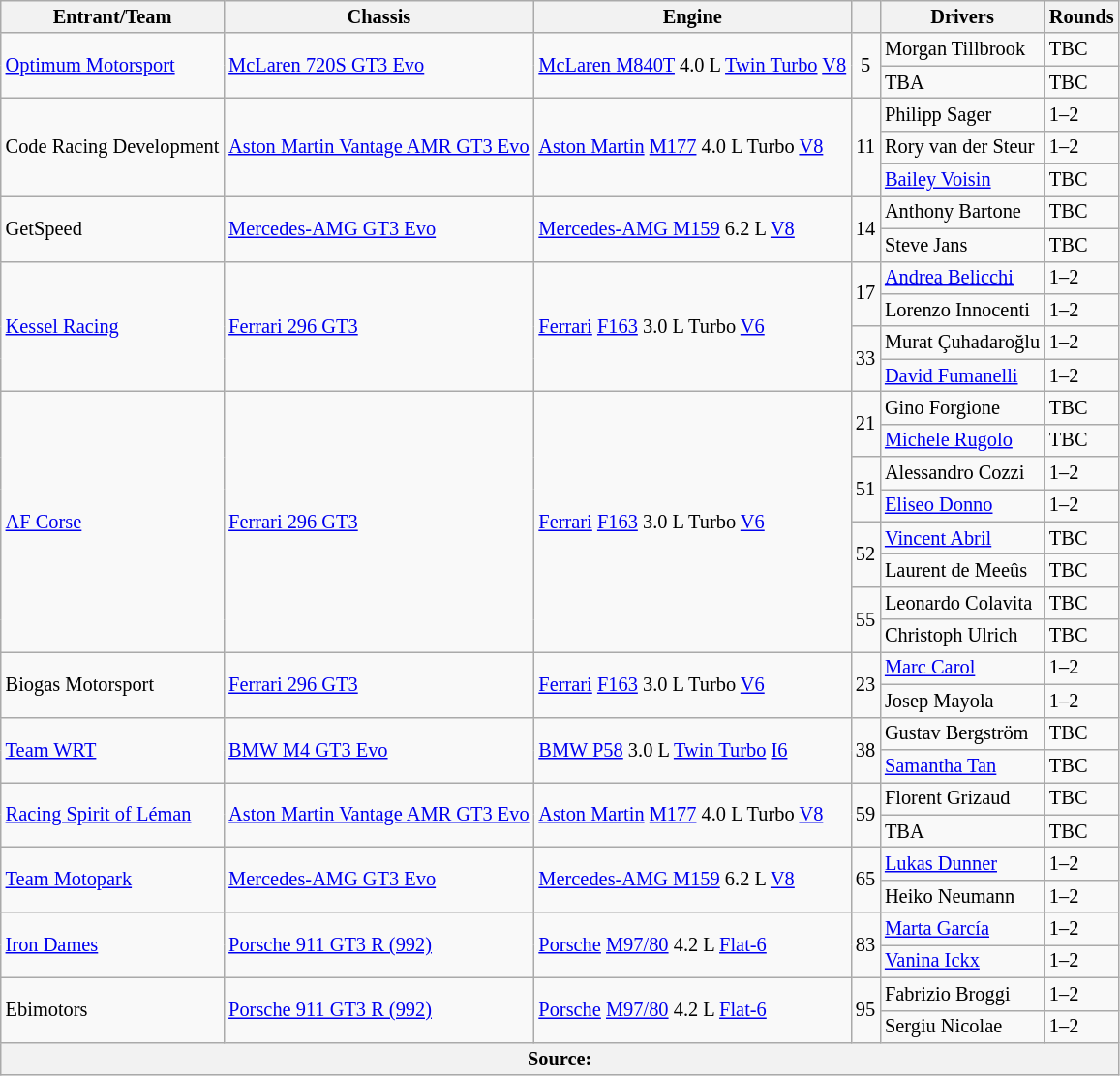<table class="wikitable" style="font-size: 85%;">
<tr>
<th>Entrant/Team</th>
<th>Chassis</th>
<th>Engine</th>
<th></th>
<th>Drivers</th>
<th>Rounds</th>
</tr>
<tr>
<td rowspan="2"> <a href='#'>Optimum Motorsport</a></td>
<td rowspan="2"><a href='#'>McLaren 720S GT3 Evo</a></td>
<td rowspan="2"><a href='#'>McLaren M840T</a> 4.0 L <a href='#'>Twin Turbo</a> <a href='#'>V8</a></td>
<td rowspan="2" align="center">5</td>
<td> Morgan Tillbrook</td>
<td>TBC</td>
</tr>
<tr>
<td> TBA</td>
<td>TBC</td>
</tr>
<tr>
<td rowspan="3"> Code Racing Development</td>
<td rowspan="3"><a href='#'>Aston Martin Vantage AMR GT3 Evo</a></td>
<td rowspan="3"><a href='#'>Aston Martin</a> <a href='#'>M177</a> 4.0 L Turbo <a href='#'>V8</a></td>
<td rowspan="3" align="center">11</td>
<td> Philipp Sager</td>
<td>1–2</td>
</tr>
<tr>
<td> Rory van der Steur</td>
<td>1–2</td>
</tr>
<tr>
<td> <a href='#'>Bailey Voisin</a></td>
<td>TBC</td>
</tr>
<tr>
<td rowspan="2"> GetSpeed</td>
<td rowspan="2"><a href='#'>Mercedes-AMG GT3 Evo</a></td>
<td rowspan="2"><a href='#'>Mercedes-AMG M159</a> 6.2 L <a href='#'>V8</a></td>
<td rowspan="2" align="center">14</td>
<td> Anthony Bartone</td>
<td>TBC</td>
</tr>
<tr>
<td> Steve Jans</td>
<td>TBC</td>
</tr>
<tr>
<td rowspan="4"> <a href='#'>Kessel Racing</a></td>
<td rowspan="4"><a href='#'>Ferrari 296 GT3</a></td>
<td rowspan="4"><a href='#'>Ferrari</a> <a href='#'>F163</a> 3.0 L Turbo <a href='#'>V6</a></td>
<td rowspan="2" align="center">17</td>
<td> <a href='#'>Andrea Belicchi</a></td>
<td>1–2</td>
</tr>
<tr>
<td> Lorenzo Innocenti</td>
<td>1–2</td>
</tr>
<tr>
<td rowspan="2" align="center">33</td>
<td> Murat Çuhadaroğlu</td>
<td>1–2</td>
</tr>
<tr>
<td> <a href='#'>David Fumanelli</a></td>
<td>1–2</td>
</tr>
<tr>
<td rowspan="8"> <a href='#'>AF Corse</a></td>
<td rowspan="8"><a href='#'>Ferrari 296 GT3</a></td>
<td rowspan="8"><a href='#'>Ferrari</a> <a href='#'>F163</a> 3.0 L Turbo <a href='#'>V6</a></td>
<td rowspan="2" align="center">21</td>
<td> Gino Forgione</td>
<td>TBC</td>
</tr>
<tr>
<td> <a href='#'>Michele Rugolo</a></td>
<td>TBC</td>
</tr>
<tr>
<td rowspan="2" align="center">51</td>
<td> Alessandro Cozzi</td>
<td>1–2</td>
</tr>
<tr>
<td> <a href='#'>Eliseo Donno</a></td>
<td>1–2</td>
</tr>
<tr>
<td rowspan="2" align="center">52</td>
<td> <a href='#'>Vincent Abril</a></td>
<td>TBC</td>
</tr>
<tr>
<td> Laurent de Meeûs</td>
<td>TBC</td>
</tr>
<tr>
<td rowspan="2" align="center">55</td>
<td> Leonardo Colavita</td>
<td>TBC</td>
</tr>
<tr>
<td> Christoph Ulrich</td>
<td>TBC</td>
</tr>
<tr>
<td rowspan="2"> Biogas Motorsport</td>
<td rowspan="2"><a href='#'>Ferrari 296 GT3</a></td>
<td rowspan="2"><a href='#'>Ferrari</a> <a href='#'>F163</a> 3.0 L Turbo <a href='#'>V6</a></td>
<td rowspan="2" align="center">23</td>
<td> <a href='#'>Marc Carol</a></td>
<td>1–2</td>
</tr>
<tr>
<td> Josep Mayola</td>
<td>1–2</td>
</tr>
<tr>
<td rowspan="2"> <a href='#'>Team WRT</a></td>
<td rowspan="2"><a href='#'>BMW M4 GT3 Evo</a></td>
<td rowspan="2"><a href='#'>BMW P58</a> 3.0 L <a href='#'>Twin Turbo</a> <a href='#'>I6</a></td>
<td rowspan="2" align="center">38</td>
<td> Gustav Bergström</td>
<td>TBC</td>
</tr>
<tr>
<td> <a href='#'>Samantha Tan</a></td>
<td>TBC</td>
</tr>
<tr>
<td rowspan="2"> <a href='#'>Racing Spirit of Léman</a></td>
<td rowspan="2"><a href='#'>Aston Martin Vantage AMR GT3 Evo</a></td>
<td rowspan="2"><a href='#'>Aston Martin</a> <a href='#'>M177</a> 4.0 L Turbo <a href='#'>V8</a></td>
<td rowspan="2" align="center">59</td>
<td> Florent Grizaud</td>
<td>TBC</td>
</tr>
<tr>
<td> TBA</td>
<td>TBC</td>
</tr>
<tr>
<td rowspan="2"> <a href='#'>Team Motopark</a></td>
<td rowspan="2"><a href='#'>Mercedes-AMG GT3 Evo</a></td>
<td rowspan="2"><a href='#'>Mercedes-AMG M159</a> 6.2 L <a href='#'>V8</a></td>
<td rowspan="2" align="center">65</td>
<td> <a href='#'>Lukas Dunner</a></td>
<td>1–2</td>
</tr>
<tr>
<td> Heiko Neumann</td>
<td>1–2</td>
</tr>
<tr>
<td rowspan="2"> <a href='#'>Iron Dames</a></td>
<td rowspan="2"><a href='#'>Porsche 911 GT3 R (992)</a></td>
<td rowspan="2"><a href='#'>Porsche</a> <a href='#'>M97/80</a> 4.2 L <a href='#'>Flat-6</a></td>
<td rowspan="2" align="center">83</td>
<td> <a href='#'>Marta García</a></td>
<td>1–2</td>
</tr>
<tr>
<td> <a href='#'>Vanina Ickx</a></td>
<td>1–2</td>
</tr>
<tr>
<td rowspan="2"> Ebimotors</td>
<td rowspan="2"><a href='#'>Porsche 911 GT3 R (992)</a></td>
<td rowspan="2"><a href='#'>Porsche</a> <a href='#'>M97/80</a> 4.2 L <a href='#'>Flat-6</a></td>
<td rowspan="2" align="center">95</td>
<td> Fabrizio Broggi</td>
<td>1–2</td>
</tr>
<tr>
<td> Sergiu Nicolae</td>
<td>1–2</td>
</tr>
<tr>
<th colspan=6>Source:</th>
</tr>
</table>
